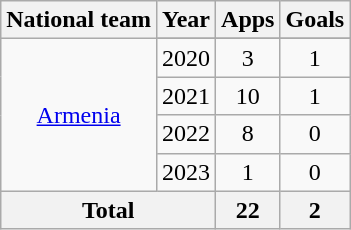<table class="wikitable" style="text-align:center">
<tr>
<th>National team</th>
<th>Year</th>
<th>Apps</th>
<th>Goals</th>
</tr>
<tr>
<td rowspan="5"><a href='#'>Armenia</a></td>
</tr>
<tr>
<td>2020</td>
<td>3</td>
<td>1</td>
</tr>
<tr>
<td>2021</td>
<td>10</td>
<td>1</td>
</tr>
<tr>
<td>2022</td>
<td>8</td>
<td>0</td>
</tr>
<tr>
<td>2023</td>
<td>1</td>
<td>0</td>
</tr>
<tr>
<th colspan="2">Total</th>
<th>22</th>
<th>2</th>
</tr>
</table>
